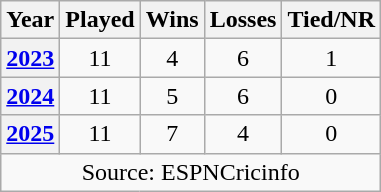<table class="wikitable" style="text-align:center;">
<tr>
<th>Year</th>
<th>Played</th>
<th>Wins</th>
<th>Losses</th>
<th>Tied/NR</th>
</tr>
<tr>
<th><a href='#'>2023</a></th>
<td>11</td>
<td>4</td>
<td>6</td>
<td>1</td>
</tr>
<tr>
<th><a href='#'>2024</a></th>
<td>11</td>
<td>5</td>
<td>6</td>
<td>0</td>
</tr>
<tr>
<th><a href='#'>2025</a></th>
<td>11</td>
<td>7</td>
<td>4</td>
<td>0</td>
</tr>
<tr>
<td colspan="5">Source: ESPNCricinfo</td>
</tr>
</table>
